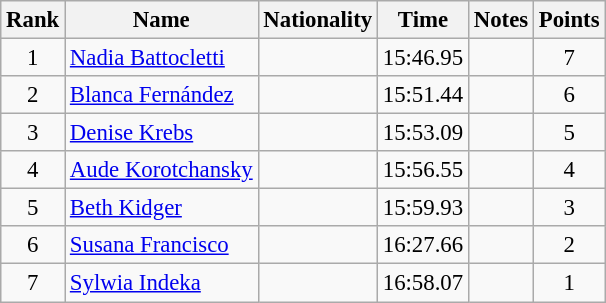<table class="wikitable sortable" style="text-align:center; font-size:95%">
<tr>
<th>Rank</th>
<th>Name</th>
<th>Nationality</th>
<th>Time</th>
<th>Notes</th>
<th>Points</th>
</tr>
<tr>
<td>1</td>
<td align=left><a href='#'>Nadia Battocletti</a></td>
<td align=left></td>
<td>15:46.95</td>
<td></td>
<td>7</td>
</tr>
<tr>
<td>2</td>
<td align=left><a href='#'>Blanca Fernández</a></td>
<td align=left></td>
<td>15:51.44</td>
<td></td>
<td>6</td>
</tr>
<tr>
<td>3</td>
<td align=left><a href='#'>Denise Krebs</a></td>
<td align=left></td>
<td>15:53.09</td>
<td></td>
<td>5</td>
</tr>
<tr>
<td>4</td>
<td align=left><a href='#'>Aude Korotchansky</a></td>
<td align=left></td>
<td>15:56.55</td>
<td></td>
<td>4</td>
</tr>
<tr>
<td>5</td>
<td align=left><a href='#'>Beth Kidger</a></td>
<td align=left></td>
<td>15:59.93</td>
<td></td>
<td>3</td>
</tr>
<tr>
<td>6</td>
<td align=left><a href='#'>Susana Francisco</a></td>
<td align=left></td>
<td>16:27.66</td>
<td></td>
<td>2</td>
</tr>
<tr>
<td>7</td>
<td align=left><a href='#'>Sylwia Indeka</a></td>
<td align=left></td>
<td>16:58.07</td>
<td></td>
<td>1</td>
</tr>
</table>
